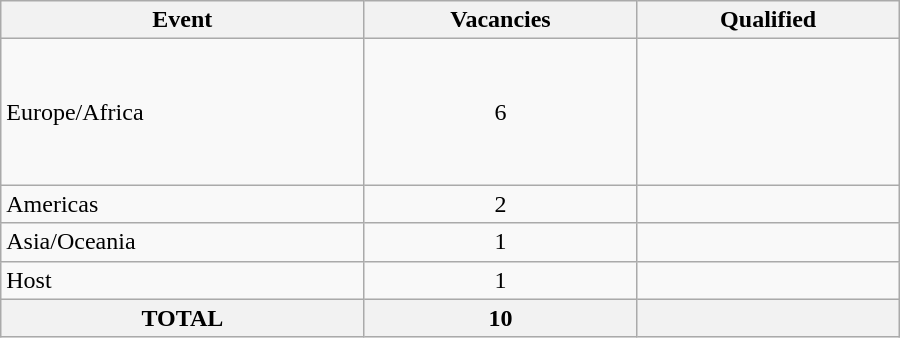<table class="wikitable" width=600>
<tr>
<th>Event</th>
<th>Vacancies</th>
<th>Qualified</th>
</tr>
<tr>
<td>Europe/Africa</td>
<td align=center>6</td>
<td><br><br><br><br><br></td>
</tr>
<tr>
<td>Americas</td>
<td align=center>2</td>
<td><br></td>
</tr>
<tr>
<td>Asia/Oceania</td>
<td align=center>1</td>
<td></td>
</tr>
<tr>
<td>Host</td>
<td align=center>1</td>
<td></td>
</tr>
<tr>
<th>TOTAL</th>
<th>10</th>
<th></th>
</tr>
</table>
